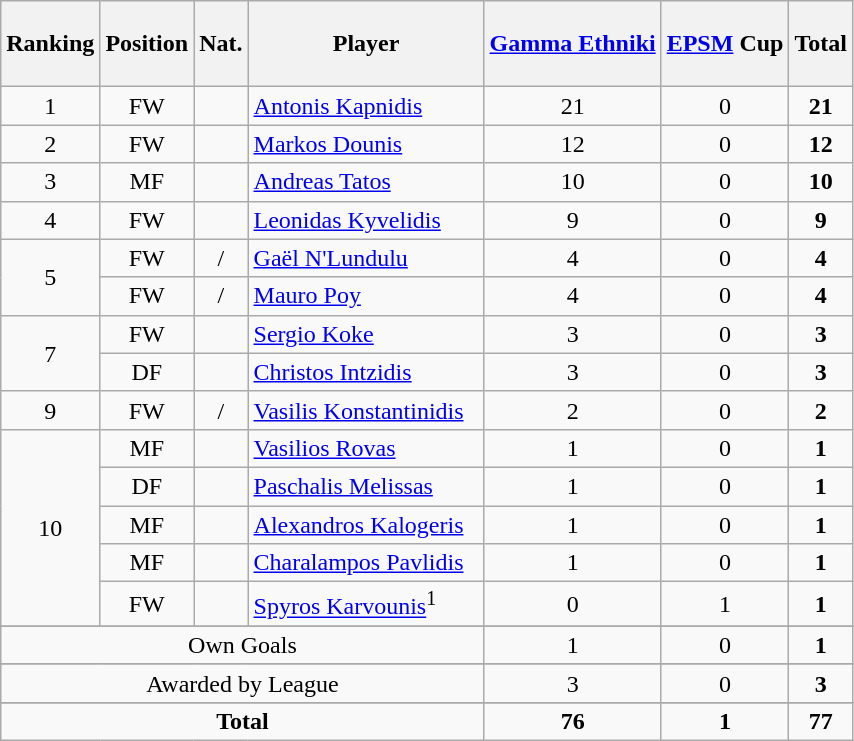<table class="wikitable sortable" style="text-align:center">
<tr>
<th height=50>Ranking</th>
<th height=50>Position</th>
<th height=50>Nat.</th>
<th width=150>Player</th>
<th height=50><a href='#'>Gamma Ethniki</a></th>
<th height=50><a href='#'>EPSM</a> Cup</th>
<th height=50><strong>Total</strong></th>
</tr>
<tr>
<td>1</td>
<td>FW</td>
<td></td>
<td align="left"><a href='#'>Antonis Kapnidis</a></td>
<td>21</td>
<td>0</td>
<td><strong>21</strong></td>
</tr>
<tr>
<td>2</td>
<td>FW</td>
<td></td>
<td align="left"><a href='#'>Markos Dounis</a></td>
<td>12</td>
<td>0</td>
<td><strong>12</strong></td>
</tr>
<tr>
<td>3</td>
<td>MF</td>
<td></td>
<td align="left"><a href='#'>Andreas Tatos</a></td>
<td>10</td>
<td>0</td>
<td><strong>10</strong></td>
</tr>
<tr>
<td>4</td>
<td>FW</td>
<td></td>
<td align="left"><a href='#'>Leonidas Kyvelidis</a></td>
<td>9</td>
<td>0</td>
<td><strong>9</strong></td>
</tr>
<tr>
<td rowspan=2>5</td>
<td>FW</td>
<td> / </td>
<td align="left"><a href='#'>Gaël N'Lundulu</a></td>
<td>4</td>
<td>0</td>
<td><strong>4</strong></td>
</tr>
<tr>
<td>FW</td>
<td> / </td>
<td align="left"><a href='#'>Mauro Poy</a></td>
<td>4</td>
<td>0</td>
<td><strong>4</strong></td>
</tr>
<tr>
<td rowspan=2>7</td>
<td>FW</td>
<td></td>
<td align="left"><a href='#'>Sergio Koke</a></td>
<td>3</td>
<td>0</td>
<td><strong>3</strong></td>
</tr>
<tr>
<td>DF</td>
<td></td>
<td align="left"><a href='#'>Christos Intzidis</a></td>
<td>3</td>
<td>0</td>
<td><strong>3</strong></td>
</tr>
<tr>
<td>9</td>
<td>FW</td>
<td> / </td>
<td align="left"><a href='#'>Vasilis Konstantinidis</a></td>
<td>2</td>
<td>0</td>
<td><strong>2</strong></td>
</tr>
<tr>
<td rowspan=5>10</td>
<td>MF</td>
<td></td>
<td align="left"><a href='#'>Vasilios Rovas</a></td>
<td>1</td>
<td>0</td>
<td><strong>1</strong></td>
</tr>
<tr>
<td>DF</td>
<td></td>
<td align="left"><a href='#'>Paschalis Melissas</a></td>
<td>1</td>
<td>0</td>
<td><strong>1</strong></td>
</tr>
<tr>
<td>MF</td>
<td></td>
<td align="left"><a href='#'>Alexandros Kalogeris</a></td>
<td>1</td>
<td>0</td>
<td><strong>1</strong></td>
</tr>
<tr>
<td>MF</td>
<td></td>
<td align="left"><a href='#'>Charalampos Pavlidis</a></td>
<td>1</td>
<td>0</td>
<td><strong>1</strong></td>
</tr>
<tr>
<td>FW</td>
<td></td>
<td align="left"><a href='#'>Spyros Karvounis</a><sup>1</sup></td>
<td>0</td>
<td>1</td>
<td><strong>1</strong></td>
</tr>
<tr>
</tr>
<tr class="sortbottom">
<td colspan="4">Own Goals</td>
<td>1</td>
<td>0</td>
<td><strong>1</strong></td>
</tr>
<tr>
</tr>
<tr class="sortbottom">
<td colspan="4">Awarded by League</td>
<td>3</td>
<td>0</td>
<td><strong>3</strong></td>
</tr>
<tr>
</tr>
<tr class="sortbottom">
<td colspan="4"><strong>Total</strong></td>
<td><strong>76</strong></td>
<td><strong>1</strong></td>
<td><strong>77</strong></td>
</tr>
</table>
